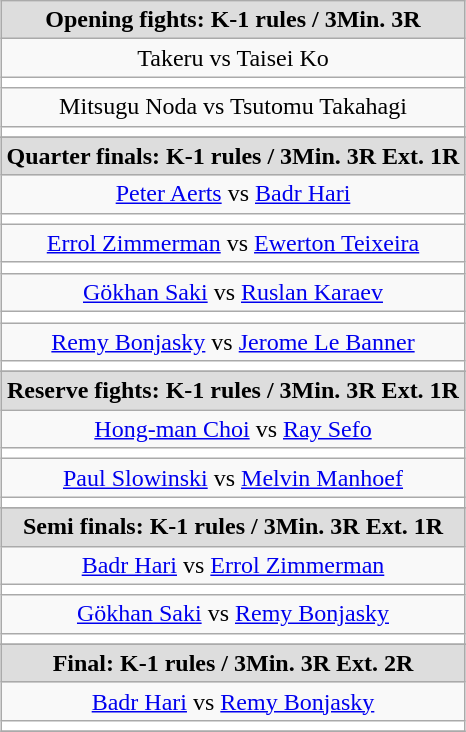<table class="wikitable" style="clear:both; margin:1.5em auto; text-align:center;">
<tr align="center"  bgcolor="#dddddd">
<td><strong>Opening fights: K-1 rules / 3Min. 3R</strong></td>
</tr>
<tr align="center"  bgcolor=>
<td align=center> Takeru vs Taisei Ko </td>
</tr>
<tr>
<th style=background:white colspan=2></th>
</tr>
<tr>
<td align=center> Mitsugu Noda vs Tsutomu Takahagi </td>
</tr>
<tr>
<th style=background:white colspan=2></th>
</tr>
<tr>
</tr>
<tr align="center"  bgcolor="#dddddd">
<td><strong>Quarter finals: K-1 rules / 3Min. 3R Ext. 1R</strong></td>
</tr>
<tr align="center"  bgcolor=>
<td align=center> <a href='#'>Peter Aerts</a> vs <a href='#'>Badr Hari</a> </td>
</tr>
<tr>
<th style=background:white colspan=2></th>
</tr>
<tr>
<td align=center> <a href='#'>Errol Zimmerman</a> vs <a href='#'>Ewerton Teixeira</a> </td>
</tr>
<tr>
<th style=background:white colspan=2></th>
</tr>
<tr>
<td align=center> <a href='#'>Gökhan Saki</a> vs <a href='#'>Ruslan Karaev</a> </td>
</tr>
<tr>
<th style=background:white colspan=2></th>
</tr>
<tr>
<td align=center> <a href='#'>Remy Bonjasky</a> vs <a href='#'>Jerome Le Banner</a> </td>
</tr>
<tr>
<th style=background:white colspan=2></th>
</tr>
<tr>
</tr>
<tr align="center"  bgcolor="#dddddd">
<td><strong>Reserve fights: K-1 rules / 3Min. 3R Ext. 1R</strong></td>
</tr>
<tr align="center"  bgcolor=>
<td align=center> <a href='#'>Hong-man Choi</a> vs <a href='#'>Ray Sefo</a> </td>
</tr>
<tr>
<th style=background:white colspan=2></th>
</tr>
<tr>
<td align=center> <a href='#'>Paul Slowinski</a> vs <a href='#'>Melvin Manhoef</a> </td>
</tr>
<tr>
<th style=background:white colspan=2></th>
</tr>
<tr>
</tr>
<tr align="center"  bgcolor="#dddddd">
<td><strong>Semi finals: K-1 rules / 3Min. 3R Ext. 1R</strong></td>
</tr>
<tr align="center"  bgcolor=>
<td align=center> <a href='#'>Badr Hari</a> vs <a href='#'>Errol Zimmerman</a> </td>
</tr>
<tr>
<th style=background:white colspan=2></th>
</tr>
<tr>
<td align=center> <a href='#'>Gökhan Saki</a> vs <a href='#'>Remy Bonjasky</a> </td>
</tr>
<tr>
<th style=background:white colspan=2></th>
</tr>
<tr>
</tr>
<tr align="center"  bgcolor="#dddddd">
<td><strong>Final: K-1 rules / 3Min. 3R Ext. 2R</strong></td>
</tr>
<tr align="center"  bgcolor=>
<td align=center> <a href='#'>Badr Hari</a> vs <a href='#'>Remy Bonjasky</a> </td>
</tr>
<tr>
<th style=background:white colspan=2></th>
</tr>
<tr>
</tr>
</table>
